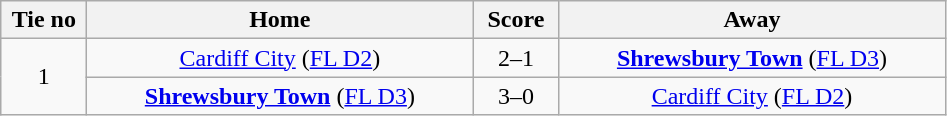<table class="wikitable" style="text-align:center">
<tr>
<th width=50>Tie no</th>
<th width=250>Home</th>
<th width=50>Score</th>
<th width=250>Away</th>
</tr>
<tr>
<td rowspan=2>1</td>
<td><a href='#'>Cardiff City</a> (<a href='#'>FL D2</a>)</td>
<td>2–1</td>
<td><strong><a href='#'>Shrewsbury Town</a></strong> (<a href='#'>FL D3</a>)</td>
</tr>
<tr>
<td><strong><a href='#'>Shrewsbury Town</a></strong> (<a href='#'>FL D3</a>)</td>
<td>3–0</td>
<td><a href='#'>Cardiff City</a> (<a href='#'>FL D2</a>)</td>
</tr>
</table>
